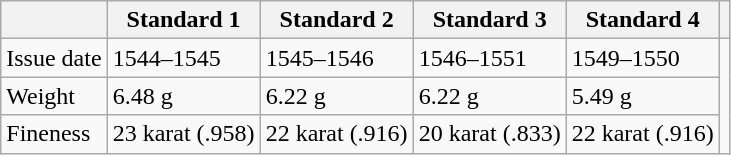<table class="wikitable">
<tr>
<th></th>
<th>Standard 1</th>
<th>Standard 2</th>
<th>Standard 3</th>
<th>Standard 4</th>
<th></th>
</tr>
<tr>
<td>Issue date</td>
<td>1544–1545</td>
<td>1545–1546</td>
<td>1546–1551</td>
<td>1549–1550</td>
<td rowspan="3"></td>
</tr>
<tr>
<td>Weight</td>
<td>6.48 g</td>
<td>6.22 g</td>
<td>6.22 g</td>
<td>5.49 g</td>
</tr>
<tr>
<td>Fineness</td>
<td>23 karat (.958)</td>
<td>22 karat (.916)</td>
<td>20 karat (.833)</td>
<td>22 karat (.916)</td>
</tr>
</table>
